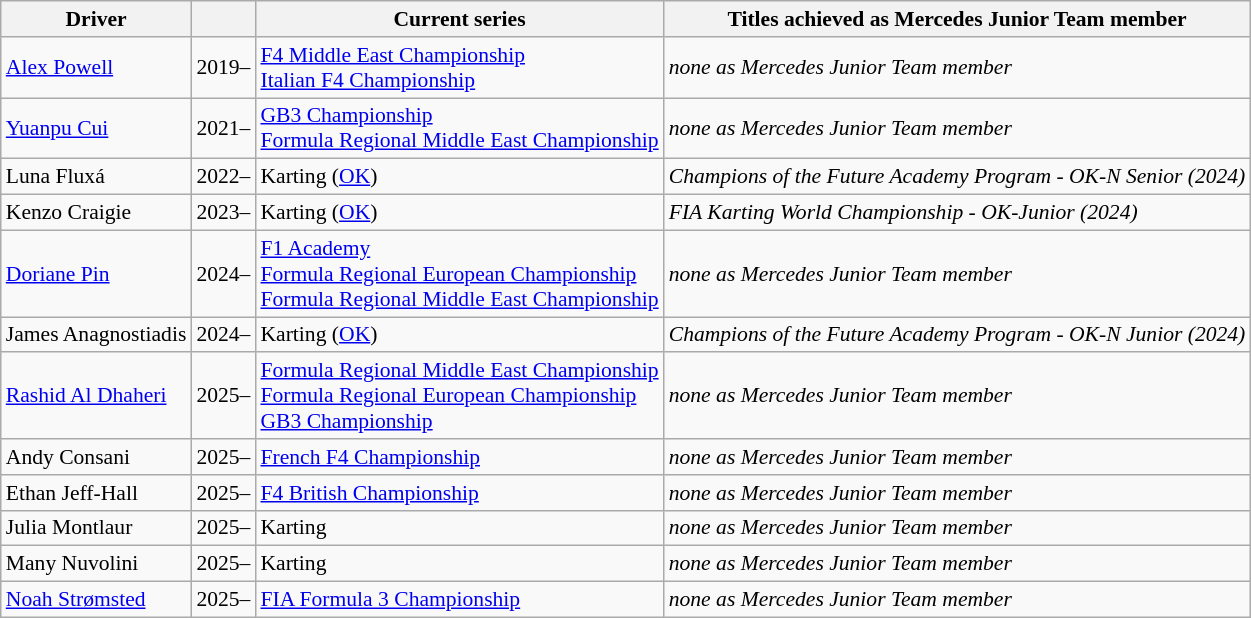<table class="wikitable sortable" style="font-size: 90%;">
<tr>
<th>Driver</th>
<th></th>
<th>Current series</th>
<th>Titles achieved as Mercedes Junior Team member</th>
</tr>
<tr>
<td> <a href='#'>Alex Powell</a></td>
<td align="center">2019–</td>
<td><a href='#'>F4 Middle East Championship</a><br><a href='#'>Italian F4 Championship</a></td>
<td><em>none as Mercedes Junior Team member</em></td>
</tr>
<tr>
<td> <a href='#'>Yuanpu Cui</a></td>
<td align="center">2021–</td>
<td><a href='#'>GB3 Championship</a><br><a href='#'>Formula Regional Middle East Championship</a></td>
<td><em>none as Mercedes Junior Team member</em></td>
</tr>
<tr>
<td> Luna Fluxá</td>
<td align="center">2022–</td>
<td>Karting (<a href='#'>OK</a>)</td>
<td><em>Champions of the Future Academy Program - OK-N Senior (2024)</em></td>
</tr>
<tr>
<td> Kenzo Craigie</td>
<td align="center">2023–</td>
<td>Karting (<a href='#'>OK</a>)</td>
<td><em>FIA Karting World Championship - OK-Junior (2024)</em></td>
</tr>
<tr>
<td> <a href='#'>Doriane Pin</a></td>
<td align="center">2024–</td>
<td><a href='#'>F1 Academy</a><br><a href='#'>Formula Regional European Championship</a><br><a href='#'>Formula Regional Middle East Championship</a></td>
<td><em>none as Mercedes Junior Team member</em></td>
</tr>
<tr>
<td> James Anagnostiadis</td>
<td align="center">2024–</td>
<td>Karting (<a href='#'>OK</a>)</td>
<td><em>Champions of the Future Academy Program - OK-N Junior (2024)</em></td>
</tr>
<tr>
<td> <a href='#'>Rashid Al Dhaheri</a></td>
<td align=center>2025–</td>
<td><a href='#'>Formula Regional Middle East Championship</a><br><a href='#'>Formula Regional European Championship</a><br><a href='#'>GB3 Championship</a></td>
<td><em>none as Mercedes Junior Team member</em></td>
</tr>
<tr>
<td> Andy Consani</td>
<td align=center>2025–</td>
<td><a href='#'>French F4 Championship</a></td>
<td><em>none as Mercedes Junior Team member</em></td>
</tr>
<tr>
<td> Ethan Jeff-Hall</td>
<td align=center>2025–</td>
<td><a href='#'>F4 British Championship</a></td>
<td><em>none as Mercedes Junior Team member</em></td>
</tr>
<tr>
<td> Julia Montlaur</td>
<td align=center>2025–</td>
<td>Karting</td>
<td><em>none as Mercedes Junior Team member</em></td>
</tr>
<tr>
<td> Many Nuvolini</td>
<td align=center>2025–</td>
<td>Karting</td>
<td><em>none as Mercedes Junior Team member</em></td>
</tr>
<tr>
<td> <a href='#'>Noah Strømsted</a></td>
<td align=center>2025–</td>
<td><a href='#'>FIA Formula 3 Championship</a></td>
<td><em>none as Mercedes Junior Team member</em></td>
</tr>
</table>
